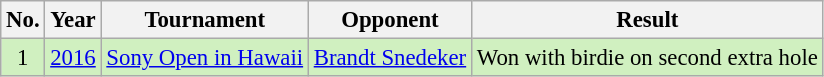<table class="wikitable" style="font-size:95%;">
<tr>
<th>No.</th>
<th>Year</th>
<th>Tournament</th>
<th>Opponent</th>
<th>Result</th>
</tr>
<tr style="background:#D0F0C0;">
<td align=center>1</td>
<td><a href='#'>2016</a></td>
<td><a href='#'>Sony Open in Hawaii</a></td>
<td> <a href='#'>Brandt Snedeker</a></td>
<td>Won with birdie on second extra hole</td>
</tr>
</table>
